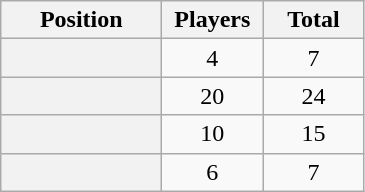<table class="sortable wikitable plainrowheaders" style="text-align:center;">
<tr>
<th scope=col width=100px>Position</th>
<th scope=col width=60px>Players</th>
<th scope=col width=60px>Total</th>
</tr>
<tr>
<th scope=row></th>
<td>4</td>
<td>7</td>
</tr>
<tr>
<th scope=row></th>
<td>20</td>
<td>24</td>
</tr>
<tr>
<th scope=row></th>
<td>10</td>
<td>15</td>
</tr>
<tr>
<th scope=row></th>
<td>6</td>
<td>7</td>
</tr>
</table>
